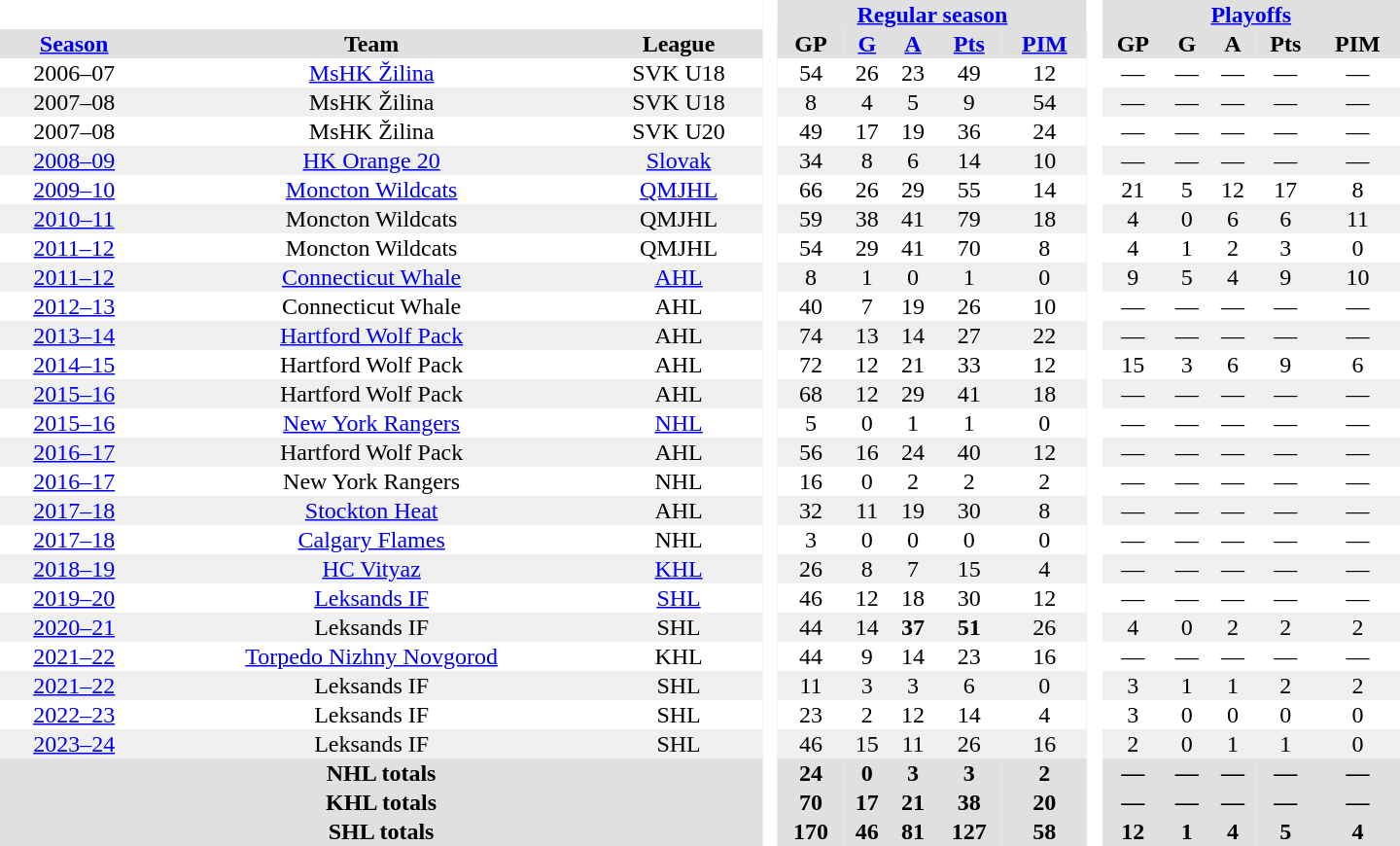<table border="0" cellpadding="1" cellspacing="0" style="text-align:center; width:60em;">
<tr style="background:#e0e0e0;">
<th colspan="3"  bgcolor="#ffffff"> </th>
<th rowspan="99" bgcolor="#ffffff"> </th>
<th colspan="5"><a href='#'>Regular season</a></th>
<th rowspan="99" bgcolor="#ffffff"> </th>
<th colspan="5"><a href='#'>Playoffs</a></th>
</tr>
<tr style="background:#e0e0e0;">
<th><a href='#'>Season</a></th>
<th>Team</th>
<th>League</th>
<th>GP</th>
<th><a href='#'>G</a></th>
<th><a href='#'>A</a></th>
<th><a href='#'>Pts</a></th>
<th><a href='#'>PIM</a></th>
<th>GP</th>
<th>G</th>
<th>A</th>
<th>Pts</th>
<th>PIM</th>
</tr>
<tr>
<td>2006–07</td>
<td><a href='#'>MsHK Žilina</a></td>
<td>SVK U18</td>
<td>54</td>
<td>26</td>
<td>23</td>
<td>49</td>
<td>12</td>
<td>—</td>
<td>—</td>
<td>—</td>
<td>—</td>
<td>—</td>
</tr>
<tr bgcolor="#f0f0f0">
<td>2007–08</td>
<td>MsHK Žilina</td>
<td>SVK U18</td>
<td>8</td>
<td>4</td>
<td>5</td>
<td>9</td>
<td>54</td>
<td>—</td>
<td>—</td>
<td>—</td>
<td>—</td>
<td>—</td>
</tr>
<tr>
<td>2007–08</td>
<td>MsHK Žilina</td>
<td>SVK U20</td>
<td>49</td>
<td>17</td>
<td>19</td>
<td>36</td>
<td>24</td>
<td>—</td>
<td>—</td>
<td>—</td>
<td>—</td>
<td>—</td>
</tr>
<tr bgcolor="#f0f0f0">
<td><a href='#'>2008–09</a></td>
<td><a href='#'>HK Orange 20</a></td>
<td><a href='#'>Slovak</a></td>
<td>34</td>
<td>8</td>
<td>6</td>
<td>14</td>
<td>10</td>
<td>—</td>
<td>—</td>
<td>—</td>
<td>—</td>
<td>—</td>
</tr>
<tr>
<td><a href='#'>2009–10</a></td>
<td><a href='#'>Moncton Wildcats</a></td>
<td><a href='#'>QMJHL</a></td>
<td>66</td>
<td>26</td>
<td>29</td>
<td>55</td>
<td>14</td>
<td>21</td>
<td>5</td>
<td>12</td>
<td>17</td>
<td>8</td>
</tr>
<tr bgcolor="#f0f0f0">
<td><a href='#'>2010–11</a></td>
<td>Moncton Wildcats</td>
<td>QMJHL</td>
<td>59</td>
<td>38</td>
<td>41</td>
<td>79</td>
<td>18</td>
<td>4</td>
<td>0</td>
<td>6</td>
<td>6</td>
<td>11</td>
</tr>
<tr>
<td><a href='#'>2011–12</a></td>
<td>Moncton Wildcats</td>
<td>QMJHL</td>
<td>54</td>
<td>29</td>
<td>41</td>
<td>70</td>
<td>8</td>
<td>4</td>
<td>1</td>
<td>2</td>
<td>3</td>
<td>0</td>
</tr>
<tr bgcolor="#f0f0f0">
<td><a href='#'>2011–12</a></td>
<td><a href='#'>Connecticut Whale</a></td>
<td><a href='#'>AHL</a></td>
<td>8</td>
<td>1</td>
<td>0</td>
<td>1</td>
<td>0</td>
<td>9</td>
<td>5</td>
<td>4</td>
<td>9</td>
<td>10</td>
</tr>
<tr>
<td><a href='#'>2012–13</a></td>
<td>Connecticut Whale</td>
<td>AHL</td>
<td>40</td>
<td>7</td>
<td>19</td>
<td>26</td>
<td>10</td>
<td>—</td>
<td>—</td>
<td>—</td>
<td>—</td>
<td>—</td>
</tr>
<tr bgcolor="#f0f0f0">
<td><a href='#'>2013–14</a></td>
<td><a href='#'>Hartford Wolf Pack</a></td>
<td>AHL</td>
<td>74</td>
<td>13</td>
<td>14</td>
<td>27</td>
<td>22</td>
<td>—</td>
<td>—</td>
<td>—</td>
<td>—</td>
<td>—</td>
</tr>
<tr>
<td><a href='#'>2014–15</a></td>
<td>Hartford Wolf Pack</td>
<td>AHL</td>
<td>72</td>
<td>12</td>
<td>21</td>
<td>33</td>
<td>12</td>
<td>15</td>
<td>3</td>
<td>6</td>
<td>9</td>
<td>6</td>
</tr>
<tr bgcolor="#f0f0f0">
<td><a href='#'>2015–16</a></td>
<td>Hartford Wolf Pack</td>
<td>AHL</td>
<td>68</td>
<td>12</td>
<td>29</td>
<td>41</td>
<td>18</td>
<td>—</td>
<td>—</td>
<td>—</td>
<td>—</td>
<td>—</td>
</tr>
<tr>
<td><a href='#'>2015–16</a></td>
<td><a href='#'>New York Rangers</a></td>
<td><a href='#'>NHL</a></td>
<td>5</td>
<td>0</td>
<td>1</td>
<td>1</td>
<td>0</td>
<td>—</td>
<td>—</td>
<td>—</td>
<td>—</td>
<td>—</td>
</tr>
<tr bgcolor="#f0f0f0">
<td><a href='#'>2016–17</a></td>
<td>Hartford Wolf Pack</td>
<td>AHL</td>
<td>56</td>
<td>16</td>
<td>24</td>
<td>40</td>
<td>12</td>
<td>—</td>
<td>—</td>
<td>—</td>
<td>—</td>
<td>—</td>
</tr>
<tr>
<td><a href='#'>2016–17</a></td>
<td>New York Rangers</td>
<td>NHL</td>
<td>16</td>
<td>0</td>
<td>2</td>
<td>2</td>
<td>2</td>
<td>—</td>
<td>—</td>
<td>—</td>
<td>—</td>
<td>—</td>
</tr>
<tr bgcolor="#f0f0f0">
<td><a href='#'>2017–18</a></td>
<td><a href='#'>Stockton Heat</a></td>
<td>AHL</td>
<td>32</td>
<td>11</td>
<td>19</td>
<td>30</td>
<td>8</td>
<td>—</td>
<td>—</td>
<td>—</td>
<td>—</td>
<td>—</td>
</tr>
<tr>
<td><a href='#'>2017–18</a></td>
<td><a href='#'>Calgary Flames</a></td>
<td>NHL</td>
<td>3</td>
<td>0</td>
<td>0</td>
<td>0</td>
<td>0</td>
<td>—</td>
<td>—</td>
<td>—</td>
<td>—</td>
<td>—</td>
</tr>
<tr bgcolor="#f0f0f0">
<td><a href='#'>2018–19</a></td>
<td><a href='#'>HC Vityaz</a></td>
<td><a href='#'>KHL</a></td>
<td>26</td>
<td>8</td>
<td>7</td>
<td>15</td>
<td>4</td>
<td>—</td>
<td>—</td>
<td>—</td>
<td>—</td>
<td>—</td>
</tr>
<tr>
<td><a href='#'>2019–20</a></td>
<td><a href='#'>Leksands IF</a></td>
<td><a href='#'>SHL</a></td>
<td>46</td>
<td>12</td>
<td>18</td>
<td>30</td>
<td>12</td>
<td>—</td>
<td>—</td>
<td>—</td>
<td>—</td>
<td>—</td>
</tr>
<tr bgcolor="#f0f0f0">
<td><a href='#'>2020–21</a></td>
<td>Leksands IF</td>
<td>SHL</td>
<td>44</td>
<td>14</td>
<td><strong>37</strong></td>
<td><strong>51</strong></td>
<td>26</td>
<td>4</td>
<td>0</td>
<td>2</td>
<td>2</td>
<td>2</td>
</tr>
<tr>
<td><a href='#'>2021–22</a></td>
<td><a href='#'>Torpedo Nizhny Novgorod</a></td>
<td>KHL</td>
<td>44</td>
<td>9</td>
<td>14</td>
<td>23</td>
<td>16</td>
<td>—</td>
<td>—</td>
<td>—</td>
<td>—</td>
<td>—</td>
</tr>
<tr bgcolor="#f0f0f0">
<td><a href='#'>2021–22</a></td>
<td>Leksands IF</td>
<td>SHL</td>
<td>11</td>
<td>3</td>
<td>3</td>
<td>6</td>
<td>0</td>
<td>3</td>
<td>1</td>
<td>1</td>
<td>2</td>
<td>2</td>
</tr>
<tr>
<td><a href='#'>2022–23</a></td>
<td>Leksands IF</td>
<td>SHL</td>
<td>23</td>
<td>2</td>
<td>12</td>
<td>14</td>
<td>4</td>
<td>3</td>
<td>0</td>
<td>0</td>
<td>0</td>
<td>0</td>
</tr>
<tr bgcolor="#f0f0f0">
<td><a href='#'>2023–24</a></td>
<td>Leksands IF</td>
<td>SHL</td>
<td>46</td>
<td>15</td>
<td>11</td>
<td>26</td>
<td>16</td>
<td>2</td>
<td>0</td>
<td>1</td>
<td>1</td>
<td>0</td>
</tr>
<tr bgcolor="#e0e0e0">
<th colspan="3">NHL totals</th>
<th>24</th>
<th>0</th>
<th>3</th>
<th>3</th>
<th>2</th>
<th>—</th>
<th>—</th>
<th>—</th>
<th>—</th>
<th>—</th>
</tr>
<tr bgcolor="#e0e0e0">
<th colspan="3">KHL totals</th>
<th>70</th>
<th>17</th>
<th>21</th>
<th>38</th>
<th>20</th>
<th>—</th>
<th>—</th>
<th>—</th>
<th>—</th>
<th>—</th>
</tr>
<tr bgcolor="#e0e0e0">
<th colspan="3">SHL totals</th>
<th>170</th>
<th>46</th>
<th>81</th>
<th>127</th>
<th>58</th>
<th>12</th>
<th>1</th>
<th>4</th>
<th>5</th>
<th>4</th>
</tr>
</table>
